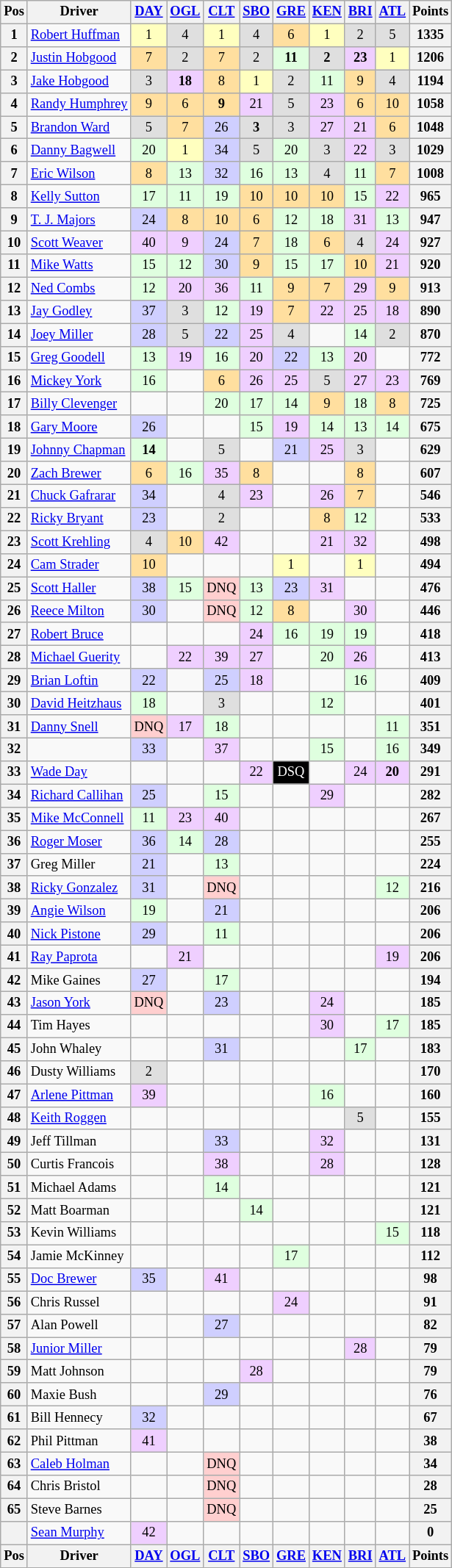<table class="wikitable" style="font-size:77%; text-align:center;">
<tr valign="center">
<th valign="middle">Pos</th>
<th valign="middle">Driver</th>
<th><a href='#'>DAY</a></th>
<th><a href='#'>OGL</a></th>
<th><a href='#'>CLT</a></th>
<th><a href='#'>SBO</a></th>
<th><a href='#'>GRE</a></th>
<th><a href='#'>KEN</a></th>
<th><a href='#'>BRI</a></th>
<th><a href='#'>ATL</a></th>
<th valign="middle">Points</th>
</tr>
<tr>
<th>1</th>
<td align="left"><a href='#'>Robert Huffman</a></td>
<td style="background:#FFFFBF;">1</td>
<td style="background:#DFDFDF;">4</td>
<td style="background:#FFFFBF;">1</td>
<td style="background:#DFDFDF;">4</td>
<td style="background:#FFDF9F;">6</td>
<td style="background:#FFFFBF;">1</td>
<td style="background:#DFDFDF;">2</td>
<td style="background:#DFDFDF;">5</td>
<th>1335</th>
</tr>
<tr>
<th>2</th>
<td align="left"><a href='#'>Justin Hobgood</a></td>
<td style="background:#FFDF9F;">7</td>
<td style="background:#DFDFDF;">2</td>
<td style="background:#FFDF9F;">7</td>
<td style="background:#DFDFDF;">2</td>
<td style="background:#DFFFDF;"><strong>11</strong></td>
<td style="background:#DFDFDF;"><strong>2</strong></td>
<td style="background:#EFCFFF;"><strong>23</strong></td>
<td style="background:#FFFFBF;">1</td>
<th>1206</th>
</tr>
<tr>
<th>3</th>
<td align="left"><a href='#'>Jake Hobgood</a></td>
<td style="background:#DFDFDF;">3</td>
<td style="background:#EFCFFF;"><strong>18</strong></td>
<td style="background:#FFDF9F;">8</td>
<td style="background:#FFFFBF;">1</td>
<td style="background:#DFDFDF;">2</td>
<td style="background:#DFFFDF;">11</td>
<td style="background:#FFDF9F;">9</td>
<td style="background:#DFDFDF;">4</td>
<th>1194</th>
</tr>
<tr>
<th>4</th>
<td align="left"><a href='#'>Randy Humphrey</a></td>
<td style="background:#FFDF9F;">9</td>
<td style="background:#FFDF9F;">6</td>
<td style="background:#FFDF9F;"><strong>9</strong></td>
<td style="background:#EFCFFF;">21</td>
<td style="background:#DFDFDF;">5</td>
<td style="background:#EFCFFF;">23</td>
<td style="background:#FFDF9F;">6</td>
<td style="background:#FFDF9F;">10</td>
<th>1058</th>
</tr>
<tr>
<th>5</th>
<td align="left"><a href='#'>Brandon Ward</a></td>
<td style="background:#DFDFDF;">5</td>
<td style="background:#FFDF9F;">7</td>
<td style="background:#CFCFFF;">26</td>
<td style="background:#DFDFDF;"><strong>3</strong></td>
<td style="background:#DFDFDF;">3</td>
<td style="background:#EFCFFF;">27</td>
<td style="background:#EFCFFF;">21</td>
<td style="background:#FFDF9F;">6</td>
<th>1048</th>
</tr>
<tr>
<th>6</th>
<td align="left"><a href='#'>Danny Bagwell</a></td>
<td style="background:#DFFFDF;">20</td>
<td style="background:#FFFFBF;">1</td>
<td style="background:#CFCFFF;">34</td>
<td style="background:#DFDFDF;">5</td>
<td style="background:#DFFFDF;">20</td>
<td style="background:#DFDFDF;">3</td>
<td style="background:#EFCFFF;">22</td>
<td style="background:#DFDFDF;">3</td>
<th>1029</th>
</tr>
<tr>
<th>7</th>
<td align="left"><a href='#'>Eric Wilson</a></td>
<td style="background:#FFDF9F;">8</td>
<td style="background:#DFFFDF;">13</td>
<td style="background:#CFCFFF;">32</td>
<td style="background:#DFFFDF;">16</td>
<td style="background:#DFFFDF;">13</td>
<td style="background:#DFDFDF;">4</td>
<td style="background:#DFFFDF;">11</td>
<td style="background:#FFDF9F;">7</td>
<th>1008</th>
</tr>
<tr>
<th>8</th>
<td align="left"><a href='#'>Kelly Sutton</a></td>
<td style="background:#DFFFDF;">17</td>
<td style="background:#DFFFDF;">11</td>
<td style="background:#DFFFDF;">19</td>
<td style="background:#FFDF9F;">10</td>
<td style="background:#FFDF9F;">10</td>
<td style="background:#FFDF9F;">10</td>
<td style="background:#DFFFDF;">15</td>
<td style="background:#EFCFFF;">22</td>
<th>965</th>
</tr>
<tr>
<th>9</th>
<td align="left"><a href='#'>T. J. Majors</a></td>
<td style="background:#CFCFFF;">24</td>
<td style="background:#FFDF9F;">8</td>
<td style="background:#FFDF9F;">10</td>
<td style="background:#FFDF9F;">6</td>
<td style="background:#DFFFDF;">12</td>
<td style="background:#DFFFDF;">18</td>
<td style="background:#EFCFFF;">31</td>
<td style="background:#DFFFDF;">13</td>
<th>947</th>
</tr>
<tr>
<th>10</th>
<td align="left"><a href='#'>Scott Weaver</a></td>
<td style="background:#EFCFFF;">40</td>
<td style="background:#EFCFFF;">9</td>
<td style="background:#CFCFFF;">24</td>
<td style="background:#FFDF9F;">7</td>
<td style="background:#DFFFDF;">18</td>
<td style="background:#FFDF9F;">6</td>
<td style="background:#DFDFDF;">4</td>
<td style="background:#EFCFFF;">24</td>
<th>927</th>
</tr>
<tr>
<th>11</th>
<td align="left"><a href='#'>Mike Watts</a></td>
<td style="background:#DFFFDF;">15</td>
<td style="background:#DFFFDF;">12</td>
<td style="background:#CFCFFF;">30</td>
<td style="background:#FFDF9F;">9</td>
<td style="background:#DFFFDF;">15</td>
<td style="background:#DFFFDF;">17</td>
<td style="background:#FFDF9F;">10</td>
<td style="background:#EFCFFF;">21</td>
<th>920</th>
</tr>
<tr>
<th>12</th>
<td align="left"><a href='#'>Ned Combs</a></td>
<td style="background:#DFFFDF;">12</td>
<td style="background:#EFCFFF;">20</td>
<td style="background:#EFCFFF;">36</td>
<td style="background:#DFFFDF;">11</td>
<td style="background:#FFDF9F;">9</td>
<td style="background:#FFDF9F;">7</td>
<td style="background:#EFCFFF;">29</td>
<td style="background:#FFDF9F;">9</td>
<th>913</th>
</tr>
<tr>
<th>13</th>
<td align="left"><a href='#'>Jay Godley</a></td>
<td style="background:#CFCFFF;">37</td>
<td style="background:#DFDFDF;">3</td>
<td style="background:#DFFFDF;">12</td>
<td style="background:#EFCFFF;">19</td>
<td style="background:#FFDF9F;">7</td>
<td style="background:#EFCFFF;">22</td>
<td style="background:#EFCFFF;">25</td>
<td style="background:#EFCFFF;">18</td>
<th>890</th>
</tr>
<tr>
<th>14</th>
<td align="left"><a href='#'>Joey Miller</a></td>
<td style="background:#CFCFFF;">28</td>
<td style="background:#DFDFDF;">5</td>
<td style="background:#CFCFFF;">22</td>
<td style="background:#EFCFFF;">25</td>
<td style="background:#DFDFDF;">4</td>
<td></td>
<td style="background:#DFFFDF;">14</td>
<td style="background:#DFDFDF;">2</td>
<th>870</th>
</tr>
<tr>
<th>15</th>
<td align="left"><a href='#'>Greg Goodell</a></td>
<td style="background:#DFFFDF;">13</td>
<td style="background:#EFCFFF;">19</td>
<td style="background:#DFFFDF;">16</td>
<td style="background:#EFCFFF;">20</td>
<td style="background:#CFCFFF;">22</td>
<td style="background:#DFFFDF;">13</td>
<td style="background:#EFCFFF;">20</td>
<td></td>
<th>772</th>
</tr>
<tr>
<th>16</th>
<td align="left"><a href='#'>Mickey York</a></td>
<td style="background:#DFFFDF;">16</td>
<td></td>
<td style="background:#FFDF9F;">6</td>
<td style="background:#EFCFFF;">26</td>
<td style="background:#EFCFFF;">25</td>
<td style="background:#DFDFDF;">5</td>
<td style="background:#EFCFFF;">27</td>
<td style="background:#EFCFFF;">23</td>
<th>769</th>
</tr>
<tr>
<th>17</th>
<td align="left"><a href='#'>Billy Clevenger</a></td>
<td></td>
<td></td>
<td style="background:#DFFFDF;">20</td>
<td style="background:#DFFFDF;">17</td>
<td style="background:#DFFFDF;">14</td>
<td style="background:#FFDF9F;">9</td>
<td style="background:#DFFFDF;">18</td>
<td style="background:#FFDF9F;">8</td>
<th>725</th>
</tr>
<tr>
<th>18</th>
<td align="left"><a href='#'>Gary Moore</a></td>
<td style="background:#CFCFFF;">26</td>
<td></td>
<td></td>
<td style="background:#DFFFDF;">15</td>
<td style="background:#EFCFFF;">19</td>
<td style="background:#DFFFDF;">14</td>
<td style="background:#DFFFDF;">13</td>
<td style="background:#DFFFDF;">14</td>
<th>675</th>
</tr>
<tr>
<th>19</th>
<td align="left"><a href='#'>Johnny Chapman</a></td>
<td style="background:#DFFFDF;"><strong>14</strong></td>
<td></td>
<td style="background:#DFDFDF;">5</td>
<td></td>
<td style="background:#CFCFFF;">21</td>
<td style="background:#EFCFFF;">25</td>
<td style="background:#DFDFDF;">3</td>
<td></td>
<th>629</th>
</tr>
<tr>
<th>20</th>
<td align="left"><a href='#'>Zach Brewer</a></td>
<td style="background:#FFDF9F;">6</td>
<td style="background:#DFFFDF;">16</td>
<td style="background:#EFCFFF;">35</td>
<td style="background:#FFDF9F;">8</td>
<td></td>
<td></td>
<td style="background:#FFDF9F;">8</td>
<td></td>
<th>607</th>
</tr>
<tr>
<th>21</th>
<td align="left"><a href='#'>Chuck Gafrarar</a></td>
<td style="background:#CFCFFF;">34</td>
<td></td>
<td style="background:#DFDFDF;">4</td>
<td style="background:#EFCFFF;">23</td>
<td></td>
<td style="background:#EFCFFF;">26</td>
<td style="background:#FFDF9F;">7</td>
<td></td>
<th>546</th>
</tr>
<tr>
<th>22</th>
<td align="left"><a href='#'>Ricky Bryant</a></td>
<td style="background:#CFCFFF;">23</td>
<td></td>
<td style="background:#DFDFDF;">2</td>
<td></td>
<td></td>
<td style="background:#FFDF9F;">8</td>
<td style="background:#DFFFDF;">12</td>
<td></td>
<th>533</th>
</tr>
<tr>
<th>23</th>
<td align="left"><a href='#'>Scott Krehling</a></td>
<td style="background:#DFDFDF;">4</td>
<td style="background:#FFDF9F;">10</td>
<td style="background:#EFCFFF;">42</td>
<td></td>
<td></td>
<td style="background:#EFCFFF;">21</td>
<td style="background:#EFCFFF;">32</td>
<td></td>
<th>498</th>
</tr>
<tr>
<th>24</th>
<td align="left"><a href='#'>Cam Strader</a></td>
<td style="background:#FFDF9F;">10</td>
<td></td>
<td></td>
<td></td>
<td style="background:#FFFFBF;">1</td>
<td></td>
<td style="background:#FFFFBF;">1</td>
<td></td>
<th>494</th>
</tr>
<tr>
<th>25</th>
<td align="left"><a href='#'>Scott Haller</a></td>
<td style="background:#CFCFFF;">38</td>
<td style="background:#DFFFDF;">15</td>
<td style="background:#FFCFCF;">DNQ</td>
<td style="background:#DFFFDF;">13</td>
<td style="background:#CFCFFF;">23</td>
<td style="background:#EFCFFF;">31</td>
<td></td>
<td></td>
<th>476</th>
</tr>
<tr>
<th>26</th>
<td align="left"><a href='#'>Reece Milton</a></td>
<td style="background:#CFCFFF;">30</td>
<td></td>
<td style="background:#FFCFCF;">DNQ</td>
<td style="background:#DFFFDF;">12</td>
<td style="background:#FFDF9F;">8</td>
<td></td>
<td style="background:#EFCFFF;">30</td>
<td></td>
<th>446</th>
</tr>
<tr>
<th>27</th>
<td align="left"><a href='#'>Robert Bruce</a></td>
<td></td>
<td></td>
<td></td>
<td style="background:#EFCFFF;">24</td>
<td style="background:#DFFFDF;">16</td>
<td style="background:#DFFFDF;">19</td>
<td style="background:#DFFFDF;">19</td>
<td></td>
<th>418</th>
</tr>
<tr>
<th>28</th>
<td align="left"><a href='#'>Michael Guerity</a></td>
<td></td>
<td style="background:#EFCFFF;">22</td>
<td style="background:#EFCFFF;">39</td>
<td style="background:#EFCFFF;">27</td>
<td></td>
<td style="background:#DFFFDF;">20</td>
<td style="background:#EFCFFF;">26</td>
<td></td>
<th>413</th>
</tr>
<tr>
<th>29</th>
<td align="left"><a href='#'>Brian Loftin</a></td>
<td style="background:#CFCFFF;">22</td>
<td></td>
<td style="background:#CFCFFF;">25</td>
<td style="background:#EFCFFF;">18</td>
<td></td>
<td></td>
<td style="background:#DFFFDF;">16</td>
<td></td>
<th>409</th>
</tr>
<tr>
<th>30</th>
<td align="left"><a href='#'>David Heitzhaus</a></td>
<td style="background:#DFFFDF;">18</td>
<td></td>
<td style="background:#DFDFDF;">3</td>
<td></td>
<td></td>
<td style="background:#DFFFDF;">12</td>
<td></td>
<td></td>
<th>401</th>
</tr>
<tr>
<th>31</th>
<td align="left"><a href='#'>Danny Snell</a></td>
<td style="background:#FFCFCF;">DNQ</td>
<td style="background:#EFCFFF;">17</td>
<td style="background:#DFFFDF;">18</td>
<td></td>
<td></td>
<td></td>
<td></td>
<td style="background:#DFFFDF;">11</td>
<th>351</th>
</tr>
<tr>
<th>32</th>
<td align="left"></td>
<td style="background:#CFCFFF;">33</td>
<td></td>
<td style="background:#EFCFFF;">37</td>
<td></td>
<td></td>
<td style="background:#DFFFDF;">15</td>
<td></td>
<td style="background:#DFFFDF;">16</td>
<th>349</th>
</tr>
<tr>
<th>33</th>
<td align="left"><a href='#'>Wade Day</a></td>
<td></td>
<td></td>
<td></td>
<td style="background:#EFCFFF;">22</td>
<td style="background:#000000; color:white;">DSQ</td>
<td></td>
<td style="background:#EFCFFF;">24</td>
<td style="background:#EFCFFF;"><strong>20</strong></td>
<th>291</th>
</tr>
<tr>
<th>34</th>
<td align="left"><a href='#'>Richard Callihan</a></td>
<td style="background:#CFCFFF;">25</td>
<td></td>
<td style="background:#DFFFDF;">15</td>
<td></td>
<td></td>
<td style="background:#EFCFFF;">29</td>
<td></td>
<td></td>
<th>282</th>
</tr>
<tr>
<th>35</th>
<td align="left"><a href='#'>Mike McConnell</a></td>
<td style="background:#DFFFDF;">11</td>
<td style="background:#EFCFFF;">23</td>
<td style="background:#EFCFFF;">40</td>
<td></td>
<td></td>
<td></td>
<td></td>
<td></td>
<th>267</th>
</tr>
<tr>
<th>36</th>
<td align="left"><a href='#'>Roger Moser</a></td>
<td style="background:#CFCFFF;">36</td>
<td style="background:#DFFFDF;">14</td>
<td style="background:#CFCFFF;">28</td>
<td></td>
<td></td>
<td></td>
<td></td>
<td></td>
<th>255</th>
</tr>
<tr>
<th>37</th>
<td align="left">Greg Miller</td>
<td style="background:#CFCFFF;">21</td>
<td></td>
<td style="background:#DFFFDF;">13</td>
<td></td>
<td></td>
<td></td>
<td></td>
<td></td>
<th>224</th>
</tr>
<tr>
<th>38</th>
<td align="left"><a href='#'>Ricky Gonzalez</a></td>
<td style="background:#CFCFFF;">31</td>
<td></td>
<td style="background:#FFCFCF;">DNQ</td>
<td></td>
<td></td>
<td></td>
<td></td>
<td style="background:#DFFFDF;">12</td>
<th>216</th>
</tr>
<tr>
<th>39</th>
<td align="left"><a href='#'>Angie Wilson</a></td>
<td style="background:#DFFFDF;">19</td>
<td></td>
<td style="background:#CFCFFF;">21</td>
<td></td>
<td></td>
<td></td>
<td></td>
<td></td>
<th>206</th>
</tr>
<tr>
<th>40</th>
<td align="left"><a href='#'>Nick Pistone</a></td>
<td style="background:#CFCFFF;">29</td>
<td></td>
<td style="background:#DFFFDF;">11</td>
<td></td>
<td></td>
<td></td>
<td></td>
<td></td>
<th>206</th>
</tr>
<tr>
<th>41</th>
<td align="left"><a href='#'>Ray Paprota</a></td>
<td></td>
<td style="background:#EFCFFF;">21</td>
<td></td>
<td></td>
<td></td>
<td></td>
<td></td>
<td style="background:#EFCFFF;">19</td>
<th>206</th>
</tr>
<tr>
<th>42</th>
<td align="left">Mike Gaines</td>
<td style="background:#CFCFFF;">27</td>
<td></td>
<td style="background:#DFFFDF;">17</td>
<td></td>
<td></td>
<td></td>
<td></td>
<td></td>
<th>194</th>
</tr>
<tr>
<th>43</th>
<td align="left"><a href='#'>Jason York</a></td>
<td style="background:#FFCFCF;">DNQ</td>
<td></td>
<td style="background:#CFCFFF;">23</td>
<td></td>
<td></td>
<td style="background:#EFCFFF;">24</td>
<td></td>
<td></td>
<th>185</th>
</tr>
<tr>
<th>44</th>
<td align="left">Tim Hayes</td>
<td></td>
<td></td>
<td></td>
<td></td>
<td></td>
<td style="background:#EFCFFF;">30</td>
<td></td>
<td style="background:#DFFFDF;">17</td>
<th>185</th>
</tr>
<tr>
<th>45</th>
<td align="left">John Whaley</td>
<td></td>
<td></td>
<td style="background:#CFCFFF;">31</td>
<td></td>
<td></td>
<td></td>
<td style="background:#DFFFDF;">17</td>
<td></td>
<th>183</th>
</tr>
<tr>
<th>46</th>
<td align="left">Dusty Williams</td>
<td style="background:#DFDFDF;">2</td>
<td></td>
<td></td>
<td></td>
<td></td>
<td></td>
<td></td>
<td></td>
<th>170</th>
</tr>
<tr>
<th>47</th>
<td align="left"><a href='#'>Arlene Pittman</a></td>
<td style="background:#EFCFFF;">39</td>
<td></td>
<td></td>
<td></td>
<td></td>
<td style="background:#DFFFDF;">16</td>
<td></td>
<td></td>
<th>160</th>
</tr>
<tr>
<th>48</th>
<td align="left"><a href='#'>Keith Roggen</a></td>
<td></td>
<td></td>
<td></td>
<td></td>
<td></td>
<td></td>
<td style="background:#DFDFDF;">5</td>
<td></td>
<th>155</th>
</tr>
<tr>
<th>49</th>
<td align="left">Jeff Tillman</td>
<td></td>
<td></td>
<td style="background:#CFCFFF;">33</td>
<td></td>
<td></td>
<td style="background:#EFCFFF;">32</td>
<td></td>
<td></td>
<th>131</th>
</tr>
<tr>
<th>50</th>
<td align="left">Curtis Francois</td>
<td></td>
<td></td>
<td style="background:#EFCFFF;">38</td>
<td></td>
<td></td>
<td style="background:#EFCFFF;">28</td>
<td></td>
<td></td>
<th>128</th>
</tr>
<tr>
<th>51</th>
<td align="left">Michael Adams</td>
<td></td>
<td></td>
<td style="background:#DFFFDF;">14</td>
<td></td>
<td></td>
<td></td>
<td></td>
<td></td>
<th>121</th>
</tr>
<tr>
<th>52</th>
<td align="left">Matt Boarman</td>
<td></td>
<td></td>
<td></td>
<td style="background:#DFFFDF;">14</td>
<td></td>
<td></td>
<td></td>
<td></td>
<th>121</th>
</tr>
<tr>
<th>53</th>
<td align="left">Kevin Williams</td>
<td></td>
<td></td>
<td></td>
<td></td>
<td></td>
<td></td>
<td></td>
<td style="background:#DFFFDF;">15</td>
<th>118</th>
</tr>
<tr>
<th>54</th>
<td align="left">Jamie McKinney</td>
<td></td>
<td></td>
<td></td>
<td></td>
<td style="background:#DFFFDF;">17</td>
<td></td>
<td></td>
<td></td>
<th>112</th>
</tr>
<tr>
<th>55</th>
<td align="left"><a href='#'>Doc Brewer</a></td>
<td style="background:#CFCFFF;">35</td>
<td></td>
<td style="background:#EFCFFF;">41</td>
<td></td>
<td></td>
<td></td>
<td></td>
<td></td>
<th>98</th>
</tr>
<tr>
<th>56</th>
<td align="left">Chris Russel</td>
<td></td>
<td></td>
<td></td>
<td></td>
<td style="background:#EFCFFF;">24</td>
<td></td>
<td></td>
<td></td>
<th>91</th>
</tr>
<tr>
<th>57</th>
<td align="left">Alan Powell</td>
<td></td>
<td></td>
<td style="background:#CFCFFF;">27</td>
<td></td>
<td></td>
<td></td>
<td></td>
<td></td>
<th>82</th>
</tr>
<tr>
<th>58</th>
<td align="left"><a href='#'>Junior Miller</a></td>
<td></td>
<td></td>
<td></td>
<td></td>
<td></td>
<td></td>
<td style="background:#EFCFFF;">28</td>
<td></td>
<th>79</th>
</tr>
<tr>
<th>59</th>
<td align="left">Matt Johnson</td>
<td></td>
<td></td>
<td></td>
<td style="background:#EFCFFF;">28</td>
<td></td>
<td></td>
<td></td>
<td></td>
<th>79</th>
</tr>
<tr>
<th>60</th>
<td align="left">Maxie Bush</td>
<td></td>
<td></td>
<td style="background:#CFCFFF;">29</td>
<td></td>
<td></td>
<td></td>
<td></td>
<td></td>
<th>76</th>
</tr>
<tr>
<th>61</th>
<td align="left">Bill Hennecy</td>
<td style="background:#CFCFFF;">32</td>
<td></td>
<td></td>
<td></td>
<td></td>
<td></td>
<td></td>
<td></td>
<th>67</th>
</tr>
<tr>
<th>62</th>
<td align="left">Phil Pittman</td>
<td style="background:#EFCFFF;">41</td>
<td></td>
<td></td>
<td></td>
<td></td>
<td></td>
<td></td>
<td></td>
<th>38</th>
</tr>
<tr>
<th>63</th>
<td align="left"><a href='#'>Caleb Holman</a></td>
<td></td>
<td></td>
<td style="background:#FFCFCF;">DNQ</td>
<td></td>
<td></td>
<td></td>
<td></td>
<td></td>
<th>34</th>
</tr>
<tr>
<th>64</th>
<td align="left">Chris Bristol</td>
<td></td>
<td></td>
<td style="background:#FFCFCF;">DNQ</td>
<td></td>
<td></td>
<td></td>
<td></td>
<td></td>
<th>28</th>
</tr>
<tr>
<th>65</th>
<td align="left">Steve Barnes</td>
<td></td>
<td></td>
<td style="background:#FFCFCF;">DNQ</td>
<td></td>
<td></td>
<td></td>
<td></td>
<td></td>
<th>25</th>
</tr>
<tr>
<th></th>
<td align="left"><a href='#'>Sean Murphy</a></td>
<td style="background:#EFCFFF;">42</td>
<td></td>
<td></td>
<td></td>
<td></td>
<td></td>
<td></td>
<td></td>
<th>0</th>
</tr>
<tr valign="center">
<th valign="middle">Pos</th>
<th valign="middle">Driver</th>
<th><a href='#'>DAY</a></th>
<th><a href='#'>OGL</a></th>
<th><a href='#'>CLT</a></th>
<th><a href='#'>SBO</a></th>
<th><a href='#'>GRE</a></th>
<th><a href='#'>KEN</a></th>
<th><a href='#'>BRI</a></th>
<th><a href='#'>ATL</a></th>
<th valign="middle">Points</th>
</tr>
</table>
